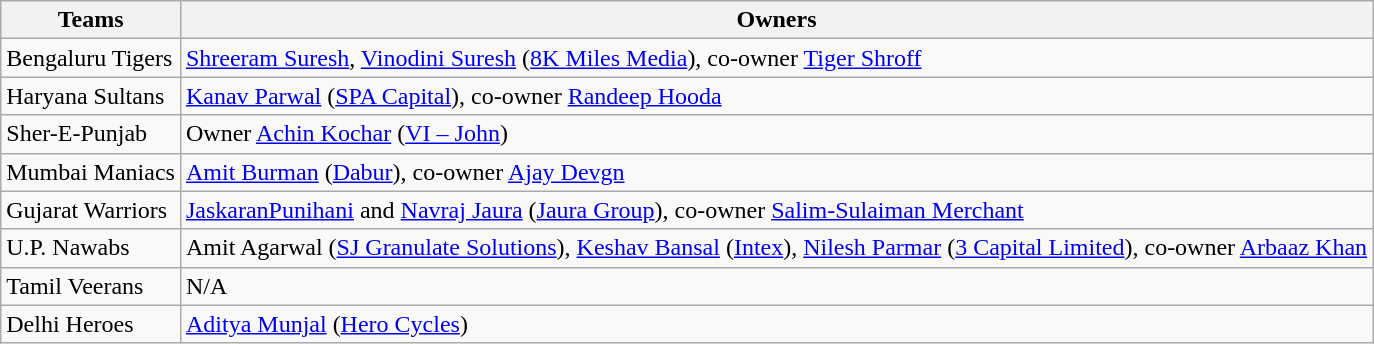<table class="wikitable">
<tr>
<th>Teams</th>
<th>Owners</th>
</tr>
<tr>
<td>Bengaluru Tigers</td>
<td><a href='#'>Shreeram Suresh</a>, <a href='#'>Vinodini Suresh</a> (<a href='#'>8K Miles Media</a>), co-owner <a href='#'>Tiger Shroff</a></td>
</tr>
<tr>
<td>Haryana Sultans</td>
<td><a href='#'>Kanav Parwal</a> (<a href='#'>SPA Capital</a>), co-owner <a href='#'>Randeep Hooda</a></td>
</tr>
<tr>
<td>Sher-E-Punjab</td>
<td>Owner <a href='#'>Achin Kochar</a> (<a href='#'>VI – John</a>)</td>
</tr>
<tr>
<td>Mumbai Maniacs</td>
<td><a href='#'>Amit Burman</a> (<a href='#'>Dabur</a>), co-owner <a href='#'>Ajay Devgn</a></td>
</tr>
<tr>
<td>Gujarat Warriors</td>
<td><a href='#'>JaskaranPunihani</a> and <a href='#'>Navraj Jaura</a> (<a href='#'>Jaura Group</a>), co-owner <a href='#'>Salim-Sulaiman Merchant</a></td>
</tr>
<tr>
<td>U.P. Nawabs</td>
<td>Amit Agarwal (<a href='#'>SJ Granulate Solutions</a>), <a href='#'>Keshav Bansal</a> (<a href='#'>Intex</a>), <a href='#'>Nilesh Parmar</a> (<a href='#'>3 Capital Limited</a>), co-owner <a href='#'>Arbaaz Khan</a></td>
</tr>
<tr>
<td>Tamil Veerans</td>
<td>N/A</td>
</tr>
<tr>
<td>Delhi Heroes</td>
<td><a href='#'>Aditya Munjal</a> (<a href='#'>Hero Cycles</a>)</td>
</tr>
</table>
